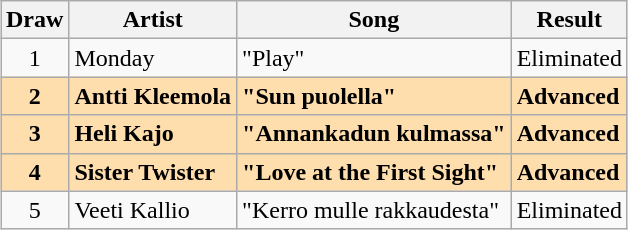<table class="sortable wikitable" style="margin: 1em auto 1em auto; text-align:center">
<tr>
<th>Draw</th>
<th>Artist</th>
<th>Song</th>
<th>Result</th>
</tr>
<tr>
<td>1</td>
<td align="left">Monday</td>
<td align="left">"Play"</td>
<td align="left">Eliminated</td>
</tr>
<tr style="font-weight:bold; background:navajowhite;">
<td>2</td>
<td align="left">Antti Kleemola</td>
<td align="left">"Sun puolella"</td>
<td align="left">Advanced</td>
</tr>
<tr style="font-weight:bold; background:navajowhite;">
<td>3</td>
<td align="left">Heli Kajo</td>
<td align="left">"Annankadun kulmassa"</td>
<td align="left">Advanced</td>
</tr>
<tr style="font-weight:bold; background:navajowhite;">
<td>4</td>
<td align="left">Sister Twister</td>
<td align="left">"Love at the First Sight"</td>
<td align="left">Advanced</td>
</tr>
<tr>
<td>5</td>
<td align="left">Veeti Kallio</td>
<td align="left">"Kerro mulle rakkaudesta"</td>
<td align="left">Eliminated</td>
</tr>
</table>
